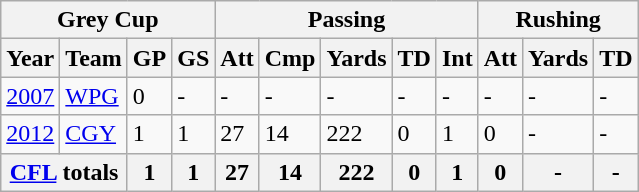<table class="wikitable">
<tr>
<th colspan="4">Grey Cup</th>
<th colspan="5">Passing</th>
<th colspan="3">Rushing</th>
</tr>
<tr>
<th>Year</th>
<th>Team</th>
<th>GP</th>
<th>GS</th>
<th>Att</th>
<th>Cmp</th>
<th>Yards</th>
<th>TD</th>
<th>Int</th>
<th>Att</th>
<th>Yards</th>
<th>TD</th>
</tr>
<tr>
<td><a href='#'>2007</a></td>
<td><a href='#'>WPG</a></td>
<td>0</td>
<td>-</td>
<td>-</td>
<td>-</td>
<td>-</td>
<td>-</td>
<td>-</td>
<td>-</td>
<td>-</td>
<td>-</td>
</tr>
<tr>
<td><a href='#'>2012</a></td>
<td><a href='#'>CGY</a></td>
<td>1</td>
<td>1</td>
<td>27</td>
<td>14</td>
<td>222</td>
<td>0</td>
<td>1</td>
<td>0</td>
<td>-</td>
<td>-</td>
</tr>
<tr>
<th colspan="2"><a href='#'>CFL</a> totals</th>
<th>1</th>
<th>1</th>
<th>27</th>
<th>14</th>
<th>222</th>
<th>0</th>
<th>1</th>
<th>0</th>
<th>-</th>
<th>-</th>
</tr>
</table>
